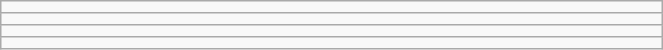<table class="wikitable" style=" text-align:center; font-size:110%;" width="35%">
<tr>
<td></td>
</tr>
<tr>
<td></td>
</tr>
<tr>
<td></td>
</tr>
<tr>
<td></td>
</tr>
</table>
